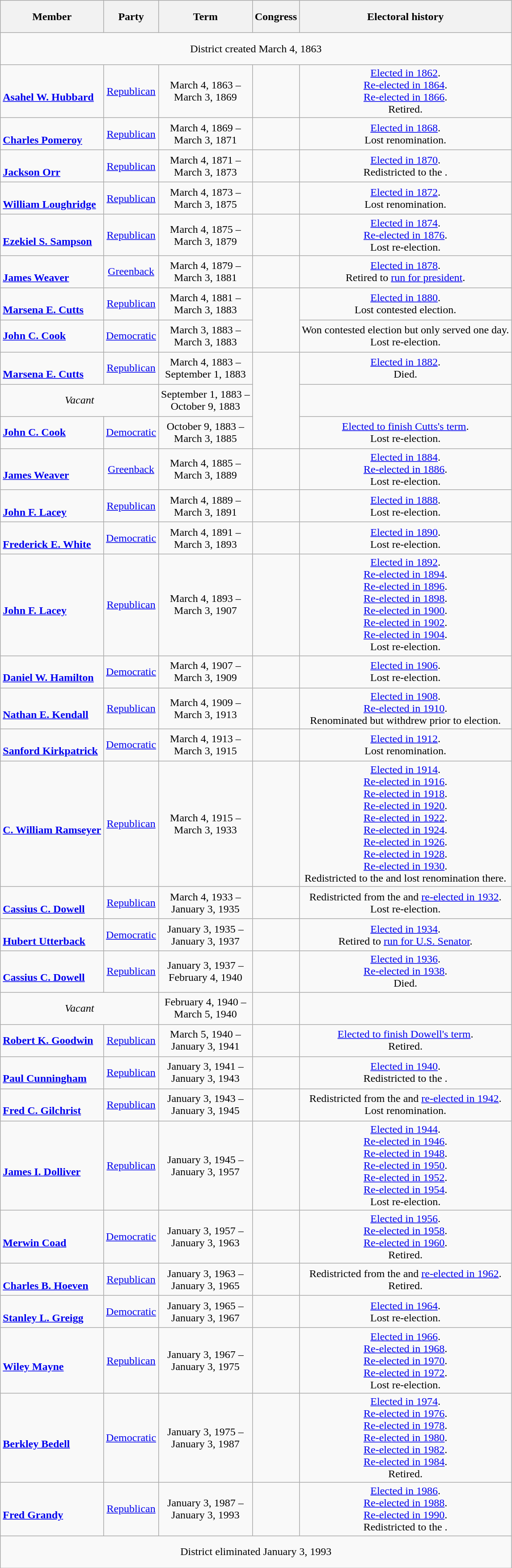<table class=wikitable style="text-align:center">
<tr style="height:3em">
<th>Member</th>
<th>Party</th>
<th>Term</th>
<th>Congress</th>
<th>Electoral history</th>
</tr>
<tr style="height:3em">
<td colspan="5">District created March 4, 1863</td>
</tr>
<tr style="height:3em">
<td align=left><br><strong><a href='#'>Asahel W. Hubbard</a></strong><br></td>
<td><a href='#'>Republican</a></td>
<td nowrap>March 4, 1863 –<br>March 3, 1869</td>
<td></td>
<td><a href='#'>Elected in 1862</a>.<br><a href='#'>Re-elected in 1864</a>.<br><a href='#'>Re-elected in 1866</a>.<br>Retired.</td>
</tr>
<tr style="height:3em">
<td align=left><br><strong><a href='#'>Charles Pomeroy</a></strong><br></td>
<td><a href='#'>Republican</a></td>
<td nowrap>March 4, 1869 –<br>March 3, 1871</td>
<td></td>
<td><a href='#'>Elected in 1868</a>.<br>Lost renomination.</td>
</tr>
<tr style="height:3em">
<td align=left><br><strong><a href='#'>Jackson Orr</a></strong><br></td>
<td><a href='#'>Republican</a></td>
<td nowrap>March 4, 1871 –<br>March 3, 1873</td>
<td></td>
<td><a href='#'>Elected in 1870</a>.<br>Redistricted to the .</td>
</tr>
<tr style="height:3em">
<td align=left><br><strong><a href='#'>William Loughridge</a></strong><br></td>
<td><a href='#'>Republican</a></td>
<td nowrap>March 4, 1873 –<br>March 3, 1875</td>
<td></td>
<td><a href='#'>Elected in 1872</a>.<br>Lost renomination.</td>
</tr>
<tr style="height:3em">
<td align=left><br><strong><a href='#'>Ezekiel S. Sampson</a></strong><br></td>
<td><a href='#'>Republican</a></td>
<td nowrap>March 4, 1875 –<br>March 3, 1879</td>
<td></td>
<td><a href='#'>Elected in 1874</a>.<br><a href='#'>Re-elected in 1876</a>.<br>Lost re-election.</td>
</tr>
<tr style="height:3em">
<td align=left><br><strong><a href='#'>James Weaver</a></strong><br></td>
<td><a href='#'>Greenback</a></td>
<td nowrap>March 4, 1879 –<br>March 3, 1881</td>
<td></td>
<td><a href='#'>Elected in 1878</a>.<br>Retired to <a href='#'>run for president</a>.</td>
</tr>
<tr style="height:3em">
<td align=left><br><strong><a href='#'>Marsena E. Cutts</a></strong><br></td>
<td><a href='#'>Republican</a></td>
<td nowrap>March 4, 1881 –<br>March 3, 1883</td>
<td rowspan=2></td>
<td><a href='#'>Elected in 1880</a>.<br>Lost contested election.</td>
</tr>
<tr style="height:3em">
<td align=left><strong><a href='#'>John C. Cook</a></strong><br></td>
<td><a href='#'>Democratic</a></td>
<td nowrap>March 3, 1883 –<br>March 3, 1883</td>
<td>Won contested election but only served one day.<br>Lost re-election.</td>
</tr>
<tr style="height:3em">
<td align=left><br><strong><a href='#'>Marsena E. Cutts</a></strong><br></td>
<td><a href='#'>Republican</a></td>
<td nowrap>March 4, 1883 –<br>September 1, 1883</td>
<td rowspan=3></td>
<td><a href='#'>Elected in 1882</a>.<br>Died.</td>
</tr>
<tr style="height:3em">
<td colspan=2><em>Vacant</em></td>
<td nowrap>September 1, 1883 –<br>October 9, 1883</td>
<td></td>
</tr>
<tr style="height:3em">
<td align=left><strong><a href='#'>John C. Cook</a></strong><br></td>
<td><a href='#'>Democratic</a></td>
<td nowrap>October 9, 1883 –<br>March 3, 1885</td>
<td><a href='#'>Elected to finish Cutts's term</a>.<br>Lost re-election.</td>
</tr>
<tr style="height:3em">
<td align=left><br><strong><a href='#'>James Weaver</a></strong><br></td>
<td><a href='#'>Greenback</a></td>
<td nowrap>March 4, 1885 –<br>March 3, 1889</td>
<td></td>
<td><a href='#'>Elected in 1884</a>.<br><a href='#'>Re-elected in 1886</a>.<br>Lost re-election.</td>
</tr>
<tr style="height:3em">
<td align=left><br><strong><a href='#'>John F. Lacey</a></strong><br></td>
<td><a href='#'>Republican</a></td>
<td nowrap>March 4, 1889 –<br>March 3, 1891</td>
<td></td>
<td><a href='#'>Elected in 1888</a>.<br>Lost re-election.</td>
</tr>
<tr style="height:3em">
<td align=left><br><strong><a href='#'>Frederick E. White</a></strong><br></td>
<td><a href='#'>Democratic</a></td>
<td nowrap>March 4, 1891 –<br>March 3, 1893</td>
<td></td>
<td><a href='#'>Elected in 1890</a>.<br>Lost re-election.</td>
</tr>
<tr style="height:3em">
<td align=left><br><strong><a href='#'>John F. Lacey</a></strong><br></td>
<td><a href='#'>Republican</a></td>
<td nowrap>March 4, 1893 –<br>March 3, 1907</td>
<td></td>
<td><a href='#'>Elected in 1892</a>.<br><a href='#'>Re-elected in 1894</a>.<br><a href='#'>Re-elected in 1896</a>.<br><a href='#'>Re-elected in 1898</a>.<br><a href='#'>Re-elected in 1900</a>.<br><a href='#'>Re-elected in 1902</a>.<br><a href='#'>Re-elected in 1904</a>.<br>Lost re-election.</td>
</tr>
<tr style="height:3em">
<td align=left><br><strong><a href='#'>Daniel W. Hamilton</a></strong><br></td>
<td><a href='#'>Democratic</a></td>
<td nowrap>March 4, 1907 –<br>March 3, 1909</td>
<td></td>
<td><a href='#'>Elected in 1906</a>.<br>Lost re-election.</td>
</tr>
<tr style="height:3em">
<td align=left><br><strong><a href='#'>Nathan E. Kendall</a></strong><br></td>
<td><a href='#'>Republican</a></td>
<td nowrap>March 4, 1909 –<br>March 3, 1913</td>
<td></td>
<td><a href='#'>Elected in 1908</a>.<br><a href='#'>Re-elected in 1910</a>.<br>Renominated but withdrew prior to election.</td>
</tr>
<tr style="height:3em">
<td align=left><br><strong><a href='#'>Sanford Kirkpatrick</a></strong><br></td>
<td><a href='#'>Democratic</a></td>
<td nowrap>March 4, 1913 –<br>March 3, 1915</td>
<td></td>
<td><a href='#'>Elected in 1912</a>.<br>Lost renomination.</td>
</tr>
<tr style="height:3em">
<td align=left><br><strong><a href='#'>C. William Ramseyer</a></strong><br></td>
<td><a href='#'>Republican</a></td>
<td nowrap>March 4, 1915 –<br>March 3, 1933</td>
<td></td>
<td><a href='#'>Elected in 1914</a>.<br><a href='#'>Re-elected in 1916</a>.<br><a href='#'>Re-elected in 1918</a>.<br><a href='#'>Re-elected in 1920</a>.<br><a href='#'>Re-elected in 1922</a>.<br><a href='#'>Re-elected in 1924</a>.<br><a href='#'>Re-elected in 1926</a>.<br><a href='#'>Re-elected in 1928</a>.<br><a href='#'>Re-elected in 1930</a>.<br>Redistricted to the  and lost renomination there.</td>
</tr>
<tr style="height:3em">
<td align=left><br><strong><a href='#'>Cassius C. Dowell</a></strong><br></td>
<td><a href='#'>Republican</a></td>
<td nowrap>March 4, 1933 –<br>January 3, 1935</td>
<td></td>
<td>Redistricted from the  and <a href='#'>re-elected in 1932</a>.<br>Lost re-election.</td>
</tr>
<tr style="height:3em">
<td align=left><br><strong><a href='#'>Hubert Utterback</a></strong><br></td>
<td><a href='#'>Democratic</a></td>
<td nowrap>January 3, 1935 –<br>January 3, 1937</td>
<td></td>
<td><a href='#'>Elected in 1934</a>.<br>Retired to <a href='#'>run for U.S. Senator</a>.</td>
</tr>
<tr style="height:3em">
<td align=left><br><strong><a href='#'>Cassius C. Dowell</a></strong><br></td>
<td><a href='#'>Republican</a></td>
<td nowrap>January 3, 1937 –<br>February 4, 1940</td>
<td></td>
<td><a href='#'>Elected in 1936</a>.<br><a href='#'>Re-elected in 1938</a>.<br>Died.</td>
</tr>
<tr style="height:3em">
<td colspan=2><em>Vacant</em></td>
<td nowrap>February 4, 1940 –<br>March 5, 1940</td>
<td></td>
<td></td>
</tr>
<tr style="height:3em">
<td align=left><strong><a href='#'>Robert K. Goodwin</a></strong><br></td>
<td><a href='#'>Republican</a></td>
<td nowrap>March 5, 1940 –<br>January 3, 1941</td>
<td></td>
<td><a href='#'>Elected to finish Dowell's term</a>.<br>Retired.</td>
</tr>
<tr style="height:3em">
<td align=left><br><strong><a href='#'>Paul Cunningham</a></strong><br></td>
<td><a href='#'>Republican</a></td>
<td nowrap>January 3, 1941 –<br>January 3, 1943</td>
<td></td>
<td><a href='#'>Elected in 1940</a>.<br>Redistricted to the .</td>
</tr>
<tr style="height:3em">
<td align=left><br><strong><a href='#'>Fred C. Gilchrist</a></strong><br></td>
<td><a href='#'>Republican</a></td>
<td nowrap>January 3, 1943 –<br>January 3, 1945</td>
<td></td>
<td>Redistricted from the  and <a href='#'>re-elected in 1942</a>.<br>Lost renomination.</td>
</tr>
<tr style="height:3em">
<td align=left><br><strong><a href='#'>James I. Dolliver</a></strong><br></td>
<td><a href='#'>Republican</a></td>
<td nowrap>January 3, 1945 –<br>January 3, 1957</td>
<td></td>
<td><a href='#'>Elected in 1944</a>.<br><a href='#'>Re-elected in 1946</a>.<br><a href='#'>Re-elected in 1948</a>.<br><a href='#'>Re-elected in 1950</a>.<br><a href='#'>Re-elected in 1952</a>.<br><a href='#'>Re-elected in 1954</a>.<br>Lost re-election.</td>
</tr>
<tr style="height:3em">
<td align=left><br><strong><a href='#'>Merwin Coad</a></strong><br></td>
<td><a href='#'>Democratic</a></td>
<td nowrap>January 3, 1957 –<br>January 3, 1963</td>
<td></td>
<td><a href='#'>Elected in 1956</a>.<br><a href='#'>Re-elected in 1958</a>.<br><a href='#'>Re-elected in 1960</a>.<br>Retired.</td>
</tr>
<tr style="height:3em">
<td align=left><br><strong><a href='#'>Charles B. Hoeven</a></strong><br></td>
<td><a href='#'>Republican</a></td>
<td nowrap>January 3, 1963 –<br>January 3, 1965</td>
<td></td>
<td>Redistricted from the  and <a href='#'>re-elected in 1962</a>.<br>Retired.</td>
</tr>
<tr style="height:3em">
<td align=left><br><strong><a href='#'>Stanley L. Greigg</a></strong><br></td>
<td><a href='#'>Democratic</a></td>
<td nowrap>January 3, 1965 –<br>January 3, 1967</td>
<td></td>
<td><a href='#'>Elected in 1964</a>.<br>Lost re-election.</td>
</tr>
<tr style="height:3em">
<td align=left><br><strong><a href='#'>Wiley Mayne</a></strong><br></td>
<td><a href='#'>Republican</a></td>
<td nowrap>January 3, 1967 –<br>January 3, 1975</td>
<td></td>
<td><a href='#'>Elected in 1966</a>.<br><a href='#'>Re-elected in 1968</a>.<br><a href='#'>Re-elected in 1970</a>.<br><a href='#'>Re-elected in 1972</a>.<br>Lost re-election.</td>
</tr>
<tr style="height:3em">
<td align=left><br><strong><a href='#'>Berkley Bedell</a></strong><br></td>
<td><a href='#'>Democratic</a></td>
<td nowrap>January 3, 1975 –<br>January 3, 1987</td>
<td></td>
<td><a href='#'>Elected in 1974</a>.<br><a href='#'>Re-elected in 1976</a>.<br><a href='#'>Re-elected in 1978</a>.<br><a href='#'>Re-elected in 1980</a>.<br><a href='#'>Re-elected in 1982</a>.<br><a href='#'>Re-elected in 1984</a>.<br>Retired.</td>
</tr>
<tr style="height:3em">
<td align=left><br><strong><a href='#'>Fred Grandy</a></strong><br></td>
<td><a href='#'>Republican</a></td>
<td nowrap>January 3, 1987 –<br>January 3, 1993</td>
<td></td>
<td><a href='#'>Elected in 1986</a>.<br><a href='#'>Re-elected in 1988</a>.<br><a href='#'>Re-elected in 1990</a>.<br>Redistricted to the .</td>
</tr>
<tr style="height:3em">
<td colspan="5">District eliminated January 3, 1993</td>
</tr>
</table>
